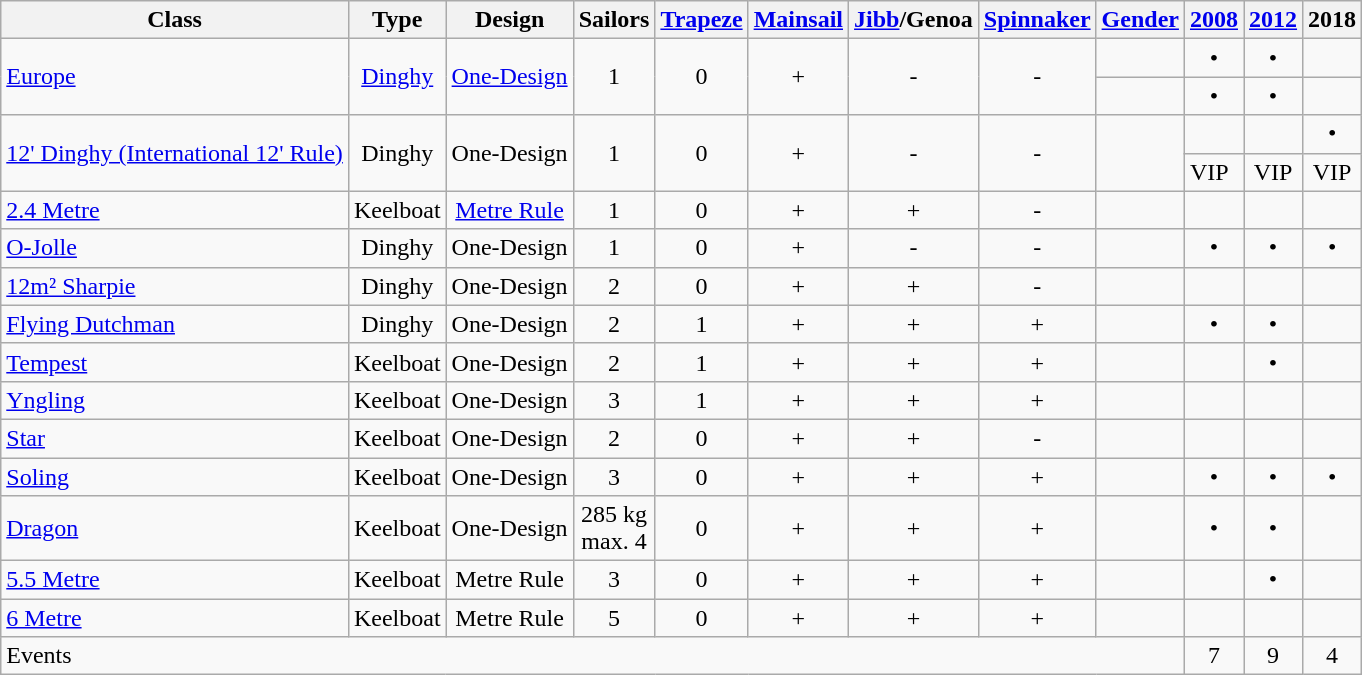<table class="wikitable" style="text-align:center">
<tr>
<th>Class</th>
<th>Type</th>
<th>Design</th>
<th>Sailors</th>
<th><a href='#'>Trapeze</a></th>
<th><a href='#'>Mainsail</a></th>
<th><a href='#'>Jibb</a>/Genoa</th>
<th><a href='#'>Spinnaker</a></th>
<th><a href='#'>Gender</a></th>
<th><a href='#'>2008</a></th>
<th><a href='#'>2012</a></th>
<th>2018</th>
</tr>
<tr>
<td style="text-align:left" rowspan=2><a href='#'>Europe</a></td>
<td rowspan=2><a href='#'>Dinghy</a></td>
<td rowspan=2><a href='#'>One-Design</a></td>
<td rowspan=2>1</td>
<td rowspan=2>0</td>
<td rowspan=2>+</td>
<td rowspan=2>-</td>
<td rowspan=2>-</td>
<td></td>
<td>•</td>
<td>•</td>
<td></td>
</tr>
<tr>
<td></td>
<td>•</td>
<td>•</td>
<td></td>
</tr>
<tr>
<td style="text-align:left" rowspan=2><a href='#'>12' Dinghy (International 12' Rule)</a></td>
<td rowspan=2>Dinghy</td>
<td rowspan=2>One-Design</td>
<td rowspan=2>1</td>
<td rowspan=2>0</td>
<td rowspan=2>+</td>
<td rowspan=2>-</td>
<td rowspan=2>-</td>
<td rowspan=2></td>
<td></td>
<td></td>
<td>•</td>
</tr>
<tr>
<td style="text-align:left">VIP</td>
<td>VIP</td>
<td>VIP</td>
</tr>
<tr>
<td style="text-align:left"><a href='#'>2.4 Metre</a></td>
<td>Keelboat</td>
<td><a href='#'>Metre Rule</a></td>
<td>1</td>
<td>0</td>
<td>+</td>
<td>+</td>
<td>-</td>
<td></td>
<td></td>
<td></td>
<td></td>
</tr>
<tr>
<td style="text-align:left"><a href='#'>O-Jolle</a></td>
<td>Dinghy</td>
<td>One-Design</td>
<td>1</td>
<td>0</td>
<td>+</td>
<td>-</td>
<td>-</td>
<td></td>
<td>•</td>
<td>•</td>
<td>•</td>
</tr>
<tr>
<td style="text-align:left"><a href='#'>12m² Sharpie</a></td>
<td>Dinghy</td>
<td>One-Design</td>
<td>2</td>
<td>0</td>
<td>+</td>
<td>+</td>
<td>-</td>
<td></td>
<td></td>
<td></td>
<td></td>
</tr>
<tr>
<td style="text-align:left"><a href='#'>Flying Dutchman</a></td>
<td>Dinghy</td>
<td>One-Design</td>
<td>2</td>
<td>1</td>
<td>+</td>
<td>+</td>
<td>+</td>
<td></td>
<td>•</td>
<td>•</td>
<td></td>
</tr>
<tr>
<td style="text-align:left"><a href='#'>Tempest</a></td>
<td>Keelboat</td>
<td>One-Design</td>
<td>2</td>
<td>1</td>
<td>+</td>
<td>+</td>
<td>+</td>
<td></td>
<td></td>
<td>•</td>
<td></td>
</tr>
<tr>
<td style="text-align:left"><a href='#'>Yngling</a></td>
<td>Keelboat</td>
<td>One-Design</td>
<td>3</td>
<td>1</td>
<td>+</td>
<td>+</td>
<td>+</td>
<td></td>
<td></td>
<td></td>
<td></td>
</tr>
<tr>
<td style="text-align:left"><a href='#'>Star</a></td>
<td>Keelboat</td>
<td>One-Design</td>
<td>2</td>
<td>0</td>
<td>+</td>
<td>+</td>
<td>-</td>
<td></td>
<td></td>
<td></td>
<td></td>
</tr>
<tr>
<td style="text-align:left"><a href='#'>Soling</a></td>
<td>Keelboat</td>
<td>One-Design</td>
<td>3</td>
<td>0</td>
<td>+</td>
<td>+</td>
<td>+</td>
<td></td>
<td>•</td>
<td>•</td>
<td>•</td>
</tr>
<tr>
<td style="text-align:left"><a href='#'>Dragon</a></td>
<td>Keelboat</td>
<td>One-Design</td>
<td>285 kg<br>max. 4</td>
<td>0</td>
<td>+</td>
<td>+</td>
<td>+</td>
<td></td>
<td>•</td>
<td>•</td>
<td></td>
</tr>
<tr>
<td style="text-align:left"><a href='#'>5.5 Metre</a></td>
<td>Keelboat</td>
<td>Metre Rule</td>
<td>3</td>
<td>0</td>
<td>+</td>
<td>+</td>
<td>+</td>
<td></td>
<td></td>
<td>•</td>
<td></td>
</tr>
<tr>
<td style="text-align:left"><a href='#'>6 Metre</a></td>
<td>Keelboat</td>
<td>Metre Rule</td>
<td>5</td>
<td>0</td>
<td>+</td>
<td>+</td>
<td>+</td>
<td></td>
<td></td>
<td></td>
<td></td>
</tr>
<tr>
<td style="text-align:left" colspan=9>Events</td>
<td>7</td>
<td>9</td>
<td>4</td>
</tr>
</table>
